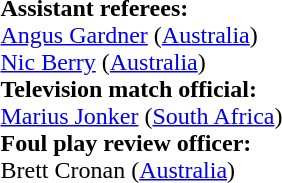<table style="width:100%">
<tr>
<td><br>
<strong>Assistant referees:</strong>
<br><a href='#'>Angus Gardner</a> (<a href='#'>Australia</a>)
<br><a href='#'>Nic Berry</a> (<a href='#'>Australia</a>)
<br><strong>Television match official:</strong>
<br><a href='#'>Marius Jonker</a> (<a href='#'>South Africa</a>)
<br><strong>Foul play review officer:</strong>
<br>Brett Cronan (<a href='#'>Australia</a>)</td>
</tr>
</table>
